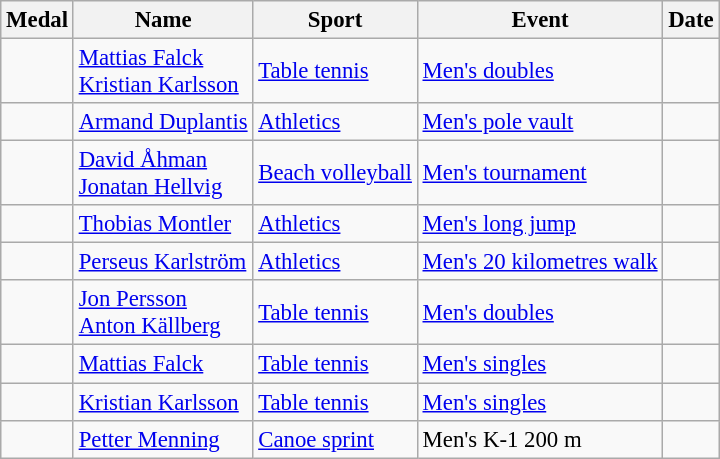<table class="wikitable sortable" style="font-size: 95%;">
<tr>
<th>Medal</th>
<th>Name</th>
<th>Sport</th>
<th>Event</th>
<th>Date</th>
</tr>
<tr>
<td></td>
<td><a href='#'>Mattias Falck</a><br><a href='#'>Kristian Karlsson</a></td>
<td><a href='#'>Table tennis</a></td>
<td><a href='#'>Men's doubles</a></td>
<td></td>
</tr>
<tr>
<td></td>
<td><a href='#'>Armand Duplantis</a></td>
<td><a href='#'>Athletics</a></td>
<td><a href='#'>Men's pole vault</a></td>
<td></td>
</tr>
<tr>
<td></td>
<td><a href='#'>David Åhman</a><br><a href='#'>Jonatan Hellvig</a></td>
<td><a href='#'>Beach volleyball</a></td>
<td><a href='#'>Men's tournament</a></td>
<td></td>
</tr>
<tr>
<td></td>
<td><a href='#'>Thobias Montler</a></td>
<td><a href='#'>Athletics</a></td>
<td><a href='#'>Men's long jump</a></td>
<td></td>
</tr>
<tr>
<td></td>
<td><a href='#'>Perseus Karlström</a></td>
<td><a href='#'>Athletics</a></td>
<td><a href='#'>Men's 20 kilometres walk</a></td>
<td></td>
</tr>
<tr>
<td></td>
<td><a href='#'>Jon Persson</a><br><a href='#'>Anton Källberg</a></td>
<td><a href='#'>Table tennis</a></td>
<td><a href='#'>Men's doubles</a></td>
<td></td>
</tr>
<tr>
<td></td>
<td><a href='#'>Mattias Falck</a></td>
<td><a href='#'>Table tennis</a></td>
<td><a href='#'>Men's singles</a></td>
<td></td>
</tr>
<tr>
<td></td>
<td><a href='#'>Kristian Karlsson</a></td>
<td><a href='#'>Table tennis</a></td>
<td><a href='#'>Men's singles</a></td>
<td></td>
</tr>
<tr>
<td></td>
<td><a href='#'>Petter Menning</a></td>
<td><a href='#'>Canoe sprint</a></td>
<td>Men's K-1 200 m</td>
<td></td>
</tr>
</table>
